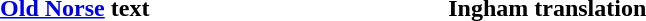<table width="50%">
<tr>
<th width="25%"><a href='#'>Old Norse</a> text</th>
<th width="25%">Ingham translation</th>
</tr>
<tr>
<td><br></td>
<td><br></td>
</tr>
</table>
